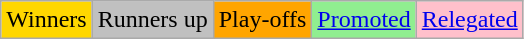<table class="wikitable" align="center">
<tr>
<td bgcolor=gold>Winners</td>
<td bgcolor=silver>Runners up</td>
<td bgcolor=Orange>Play-offs</td>
<td bgcolor=#90EE90><a href='#'>Promoted</a></td>
<td bgcolor=Pink><a href='#'>Relegated</a></td>
</tr>
</table>
